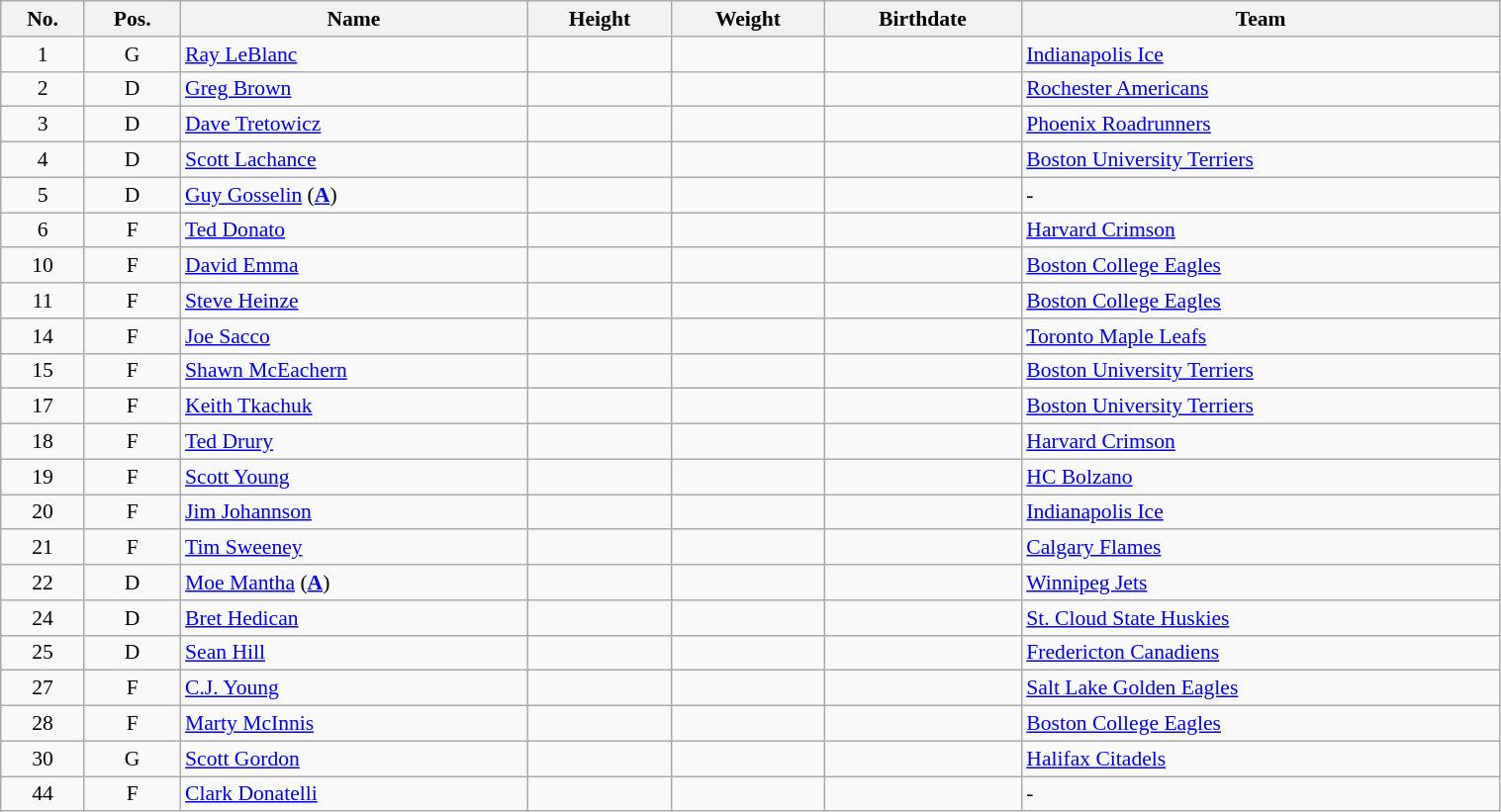<table class="wikitable sortable" width="80%" style="font-size: 90%; text-align: center;">
<tr>
<th>No.</th>
<th>Pos.</th>
<th>Name</th>
<th>Height</th>
<th>Weight</th>
<th>Birthdate</th>
<th>Team</th>
</tr>
<tr>
<td>1</td>
<td>G</td>
<td style="text-align:left;"><a href='#'>Ray LeBlanc</a></td>
<td></td>
<td></td>
<td style="text-align:right;"></td>
<td style="text-align:left;"> <a href='#'>Indianapolis Ice</a></td>
</tr>
<tr>
<td>2</td>
<td>D</td>
<td style="text-align:left;"><a href='#'>Greg Brown</a></td>
<td></td>
<td></td>
<td style="text-align:right;"></td>
<td style="text-align:left;"> <a href='#'>Rochester Americans</a></td>
</tr>
<tr>
<td>3</td>
<td>D</td>
<td style="text-align:left;"><a href='#'>Dave Tretowicz</a></td>
<td></td>
<td></td>
<td style="text-align:right;"></td>
<td style="text-align:left;"> <a href='#'>Phoenix Roadrunners</a></td>
</tr>
<tr>
<td>4</td>
<td>D</td>
<td style="text-align:left;"><a href='#'>Scott Lachance</a></td>
<td></td>
<td></td>
<td style="text-align:right;"></td>
<td style="text-align:left;"> <a href='#'>Boston University Terriers</a></td>
</tr>
<tr>
<td>5</td>
<td>D</td>
<td style="text-align:left;"><a href='#'>Guy Gosselin</a> (<strong><a href='#'>A</a></strong>)</td>
<td></td>
<td></td>
<td style="text-align:right;"></td>
<td style="text-align:left;">-</td>
</tr>
<tr>
<td>6</td>
<td>F</td>
<td style="text-align:left;"><a href='#'>Ted Donato</a></td>
<td></td>
<td></td>
<td style="text-align:right;"></td>
<td style="text-align:left;"> <a href='#'>Harvard Crimson</a></td>
</tr>
<tr>
<td>10</td>
<td>F</td>
<td style="text-align:left;"><a href='#'>David Emma</a></td>
<td></td>
<td></td>
<td style="text-align:right;"></td>
<td style="text-align:left;"> <a href='#'>Boston College Eagles</a></td>
</tr>
<tr>
<td>11</td>
<td>F</td>
<td style="text-align:left;"><a href='#'>Steve Heinze</a></td>
<td></td>
<td></td>
<td style="text-align:right;"></td>
<td style="text-align:left;"> <a href='#'>Boston College Eagles</a></td>
</tr>
<tr>
<td>14</td>
<td>F</td>
<td style="text-align:left;"><a href='#'>Joe Sacco</a></td>
<td></td>
<td></td>
<td style="text-align:right;"></td>
<td style="text-align:left;"> <a href='#'>Toronto Maple Leafs</a></td>
</tr>
<tr>
<td>15</td>
<td>F</td>
<td style="text-align:left;"><a href='#'>Shawn McEachern</a></td>
<td></td>
<td></td>
<td style="text-align:right;"></td>
<td style="text-align:left;"> <a href='#'>Boston University Terriers</a></td>
</tr>
<tr>
<td>17</td>
<td>F</td>
<td style="text-align:left;"><a href='#'>Keith Tkachuk</a></td>
<td></td>
<td></td>
<td style="text-align:right;"></td>
<td style="text-align:left;"> <a href='#'>Boston University Terriers</a></td>
</tr>
<tr>
<td>18</td>
<td>F</td>
<td style="text-align:left;"><a href='#'>Ted Drury</a></td>
<td></td>
<td></td>
<td style="text-align:right;"></td>
<td style="text-align:left;"> <a href='#'>Harvard Crimson</a></td>
</tr>
<tr>
<td>19</td>
<td>F</td>
<td style="text-align:left;"><a href='#'>Scott Young</a></td>
<td></td>
<td></td>
<td style="text-align:right;"></td>
<td style="text-align:left;"> <a href='#'>HC Bolzano</a></td>
</tr>
<tr>
<td>20</td>
<td>F</td>
<td style="text-align:left;"><a href='#'>Jim Johannson</a></td>
<td></td>
<td></td>
<td style="text-align:right;"></td>
<td style="text-align:left;"> <a href='#'>Indianapolis Ice</a></td>
</tr>
<tr>
<td>21</td>
<td>F</td>
<td style="text-align:left;"><a href='#'>Tim Sweeney</a></td>
<td></td>
<td></td>
<td style="text-align:right;"></td>
<td style="text-align:left;"> <a href='#'>Calgary Flames</a></td>
</tr>
<tr>
<td>22</td>
<td>D</td>
<td style="text-align:left;"><a href='#'>Moe Mantha</a> (<strong><a href='#'>A</a></strong>)</td>
<td></td>
<td></td>
<td style="text-align:right;"></td>
<td style="text-align:left;"> <a href='#'>Winnipeg Jets</a></td>
</tr>
<tr>
<td>24</td>
<td>D</td>
<td style="text-align:left;"><a href='#'>Bret Hedican</a></td>
<td></td>
<td></td>
<td style="text-align:right;"></td>
<td style="text-align:left;"> <a href='#'>St. Cloud State Huskies</a></td>
</tr>
<tr>
<td>25</td>
<td>D</td>
<td style="text-align:left;"><a href='#'>Sean Hill</a></td>
<td></td>
<td></td>
<td style="text-align:right;"></td>
<td style="text-align:left;"> <a href='#'>Fredericton Canadiens</a></td>
</tr>
<tr>
<td>27</td>
<td>F</td>
<td style="text-align:left;"><a href='#'>C.J. Young</a></td>
<td></td>
<td></td>
<td style="text-align:right;"></td>
<td style="text-align:left;"> <a href='#'>Salt Lake Golden Eagles</a></td>
</tr>
<tr>
<td>28</td>
<td>F</td>
<td style="text-align:left;"><a href='#'>Marty McInnis</a></td>
<td></td>
<td></td>
<td style="text-align:right;"></td>
<td style="text-align:left;"> <a href='#'>Boston College Eagles</a></td>
</tr>
<tr>
<td>30</td>
<td>G</td>
<td style="text-align:left;"><a href='#'>Scott Gordon</a></td>
<td></td>
<td></td>
<td style="text-align:right;"></td>
<td style="text-align:left;"> <a href='#'>Halifax Citadels</a></td>
</tr>
<tr>
<td>44</td>
<td>F</td>
<td style="text-align:left;"><a href='#'>Clark Donatelli</a></td>
<td></td>
<td></td>
<td style="text-align:right;"></td>
<td style="text-align:left;">-</td>
</tr>
</table>
